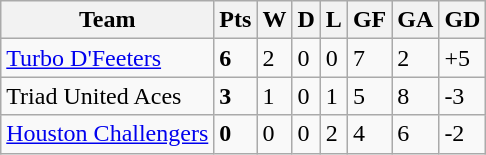<table class="wikitable">
<tr>
<th>Team</th>
<th>Pts</th>
<th>W</th>
<th>D</th>
<th>L</th>
<th>GF</th>
<th>GA</th>
<th>GD</th>
</tr>
<tr>
<td><a href='#'>Turbo D'Feeters</a></td>
<td><strong>6</strong></td>
<td>2</td>
<td>0</td>
<td>0</td>
<td>7</td>
<td>2</td>
<td>+5</td>
</tr>
<tr>
<td>Triad United Aces</td>
<td><strong>3</strong></td>
<td>1</td>
<td>0</td>
<td>1</td>
<td>5</td>
<td>8</td>
<td>-3</td>
</tr>
<tr>
<td><a href='#'>Houston Challengers</a></td>
<td><strong>0</strong></td>
<td>0</td>
<td>0</td>
<td>2</td>
<td>4</td>
<td>6</td>
<td>-2</td>
</tr>
</table>
